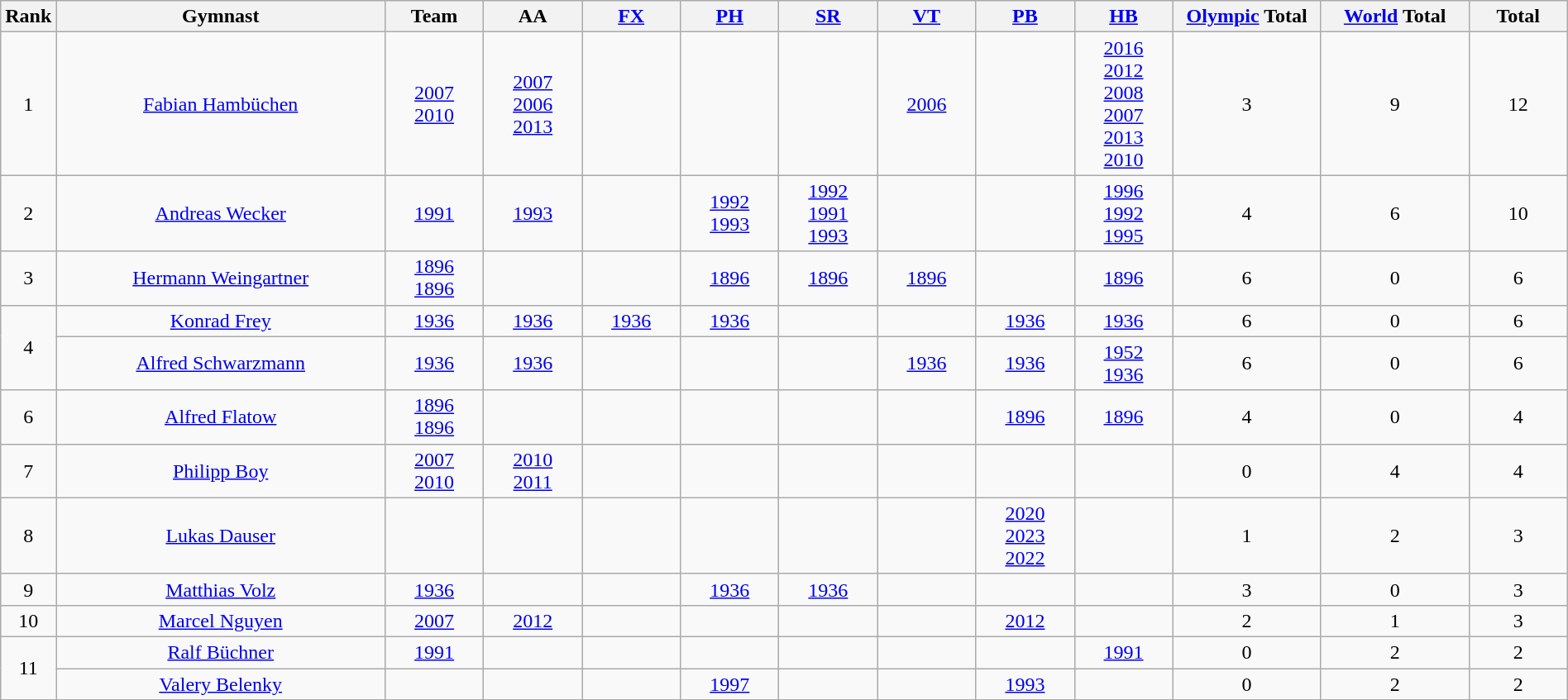<table class="wikitable sortable" width=100% style="text-align:center;">
<tr>
<th style="width:1.8em;">Rank</th>
<th class=unsortable>Gymnast</th>
<th style="width:4.5em;">Team</th>
<th style="width:4.5em;">AA</th>
<th style="width:4.5em;"><a href='#'>FX</a></th>
<th style="width:4.5em;"><a href='#'>PH</a></th>
<th style="width:4.5em;"><a href='#'>SR</a></th>
<th style="width:4.5em;"><a href='#'>VT</a></th>
<th style="width:4.5em;"><a href='#'>PB</a></th>
<th style="width:4.5em;"><a href='#'>HB</a></th>
<th style="width:7.0em;"><a href='#'>Olympic</a> Total</th>
<th style="width:7.0em;"><a href='#'>World</a> Total</th>
<th style="width:4.5em;">Total</th>
</tr>
<tr>
<td>1</td>
<td><a href='#'>Fabian Hambüchen</a></td>
<td> <a href='#'>2007</a><br> <a href='#'>2010</a></td>
<td> <a href='#'>2007</a><br> <a href='#'>2006</a><br> <a href='#'>2013</a></td>
<td></td>
<td></td>
<td></td>
<td> <a href='#'>2006</a></td>
<td></td>
<td> <a href='#'>2016</a><br> <a href='#'>2012</a><br> <a href='#'>2008</a><br> <a href='#'>2007</a><br> <a href='#'>2013</a><br> <a href='#'>2010</a></td>
<td>3</td>
<td>9</td>
<td>12</td>
</tr>
<tr>
<td>2</td>
<td><a href='#'>Andreas Wecker</a></td>
<td> <a href='#'>1991</a></td>
<td> <a href='#'>1993</a></td>
<td></td>
<td> <a href='#'>1992</a><br> <a href='#'>1993</a></td>
<td> <a href='#'>1992</a><br> <a href='#'>1991</a><br> <a href='#'>1993</a></td>
<td></td>
<td></td>
<td> <a href='#'>1996</a><br> <a href='#'>1992</a><br> <a href='#'>1995</a></td>
<td>4</td>
<td>6</td>
<td>10</td>
</tr>
<tr>
<td>3</td>
<td><a href='#'>Hermann Weingartner</a></td>
<td> <a href='#'>1896</a><br> <a href='#'>1896</a></td>
<td></td>
<td></td>
<td> <a href='#'>1896</a></td>
<td> <a href='#'>1896</a></td>
<td> <a href='#'>1896</a></td>
<td></td>
<td> <a href='#'>1896</a></td>
<td>6</td>
<td>0</td>
<td>6</td>
</tr>
<tr>
<td rowspan="2">4</td>
<td><a href='#'>Konrad Frey</a></td>
<td> <a href='#'>1936</a></td>
<td> <a href='#'>1936</a></td>
<td> <a href='#'>1936</a></td>
<td> <a href='#'>1936</a></td>
<td></td>
<td></td>
<td> <a href='#'>1936</a></td>
<td> <a href='#'>1936</a></td>
<td>6</td>
<td>0</td>
<td>6</td>
</tr>
<tr>
<td><a href='#'>Alfred Schwarzmann</a></td>
<td> <a href='#'>1936</a></td>
<td> <a href='#'>1936</a></td>
<td></td>
<td></td>
<td></td>
<td> <a href='#'>1936</a></td>
<td> <a href='#'>1936</a></td>
<td> <a href='#'>1952</a><br> <a href='#'>1936</a></td>
<td>6</td>
<td>0</td>
<td>6</td>
</tr>
<tr>
<td>6</td>
<td><a href='#'>Alfred Flatow</a></td>
<td> <a href='#'>1896</a><br> <a href='#'>1896</a></td>
<td></td>
<td></td>
<td></td>
<td></td>
<td></td>
<td> <a href='#'>1896</a></td>
<td> <a href='#'>1896</a></td>
<td>4</td>
<td>0</td>
<td>4</td>
</tr>
<tr>
<td>7</td>
<td><a href='#'>Philipp Boy</a></td>
<td> <a href='#'>2007</a><br> <a href='#'>2010</a></td>
<td> <a href='#'>2010</a><br> <a href='#'>2011</a></td>
<td></td>
<td></td>
<td></td>
<td></td>
<td></td>
<td></td>
<td>0</td>
<td>4</td>
<td>4</td>
</tr>
<tr>
<td>8</td>
<td><a href='#'>Lukas Dauser</a></td>
<td></td>
<td></td>
<td></td>
<td></td>
<td></td>
<td></td>
<td> <a href='#'>2020</a><br> <a href='#'>2023</a><br> <a href='#'>2022</a></td>
<td></td>
<td>1</td>
<td>2</td>
<td>3</td>
</tr>
<tr>
<td>9</td>
<td><a href='#'>Matthias Volz</a></td>
<td> <a href='#'>1936</a></td>
<td></td>
<td></td>
<td> <a href='#'>1936</a></td>
<td> <a href='#'>1936</a></td>
<td></td>
<td></td>
<td></td>
<td>3</td>
<td>0</td>
<td>3</td>
</tr>
<tr>
<td>10</td>
<td><a href='#'>Marcel Nguyen</a></td>
<td> <a href='#'>2007</a></td>
<td> <a href='#'>2012</a></td>
<td></td>
<td></td>
<td></td>
<td></td>
<td> <a href='#'>2012</a></td>
<td></td>
<td>2</td>
<td>1</td>
<td>3</td>
</tr>
<tr>
<td rowspan="2">11</td>
<td><a href='#'>Ralf Büchner</a></td>
<td> <a href='#'>1991</a></td>
<td></td>
<td></td>
<td></td>
<td></td>
<td></td>
<td></td>
<td> <a href='#'>1991</a></td>
<td>0</td>
<td>2</td>
<td>2</td>
</tr>
<tr>
<td><a href='#'>Valery Belenky</a></td>
<td></td>
<td></td>
<td></td>
<td> <a href='#'>1997</a></td>
<td></td>
<td></td>
<td> <a href='#'>1993</a></td>
<td></td>
<td>0</td>
<td>2</td>
<td>2</td>
</tr>
</table>
